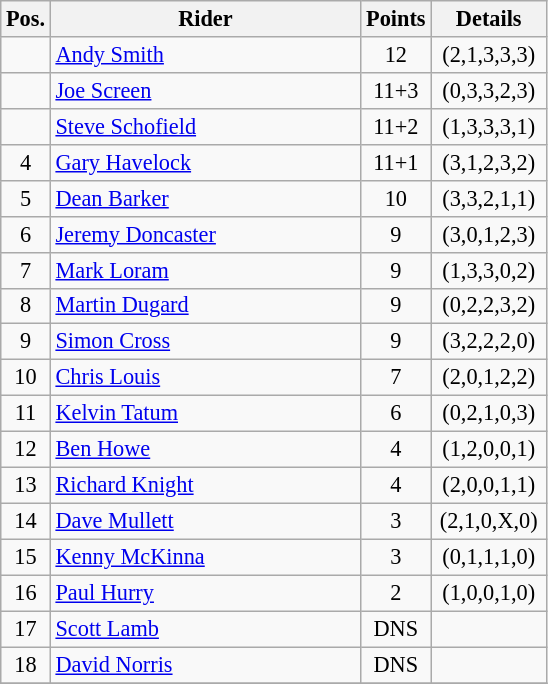<table class=wikitable style="font-size:93%;">
<tr>
<th width=25px>Pos.</th>
<th width=200px>Rider</th>
<th width=40px>Points</th>
<th width=70px>Details</th>
</tr>
<tr align=center>
<td></td>
<td align=left><a href='#'>Andy Smith</a></td>
<td>12</td>
<td>(2,1,3,3,3)</td>
</tr>
<tr align=center>
<td></td>
<td align=left><a href='#'>Joe Screen</a></td>
<td>11+3</td>
<td>(0,3,3,2,3)</td>
</tr>
<tr align=center>
<td></td>
<td align=left><a href='#'>Steve Schofield</a></td>
<td>11+2</td>
<td>(1,3,3,3,1)</td>
</tr>
<tr align=center>
<td>4</td>
<td align=left><a href='#'>Gary Havelock</a></td>
<td>11+1</td>
<td>(3,1,2,3,2)</td>
</tr>
<tr align=center>
<td>5</td>
<td align=left><a href='#'>Dean Barker</a></td>
<td>10</td>
<td>(3,3,2,1,1)</td>
</tr>
<tr align=center>
<td>6</td>
<td align=left><a href='#'>Jeremy Doncaster</a></td>
<td>9</td>
<td>(3,0,1,2,3)</td>
</tr>
<tr align=center>
<td>7</td>
<td align=left><a href='#'>Mark Loram</a></td>
<td>9</td>
<td>(1,3,3,0,2)</td>
</tr>
<tr align=center>
<td>8</td>
<td align=left><a href='#'>Martin Dugard</a></td>
<td>9</td>
<td>(0,2,2,3,2)</td>
</tr>
<tr align=center>
<td>9</td>
<td align=left><a href='#'>Simon Cross</a></td>
<td>9</td>
<td>(3,2,2,2,0)</td>
</tr>
<tr align=center>
<td>10</td>
<td align=left><a href='#'>Chris Louis</a></td>
<td>7</td>
<td>(2,0,1,2,2)</td>
</tr>
<tr align=center>
<td>11</td>
<td align=left><a href='#'>Kelvin Tatum</a></td>
<td>6</td>
<td>(0,2,1,0,3)</td>
</tr>
<tr align=center>
<td>12</td>
<td align=left><a href='#'>Ben Howe</a></td>
<td>4</td>
<td>(1,2,0,0,1)</td>
</tr>
<tr align=center>
<td>13</td>
<td align=left><a href='#'>Richard Knight</a></td>
<td>4</td>
<td>(2,0,0,1,1)</td>
</tr>
<tr align=center>
<td>14</td>
<td align=left><a href='#'>Dave Mullett</a></td>
<td>3</td>
<td>(2,1,0,X,0)</td>
</tr>
<tr align=center>
<td>15</td>
<td align=left><a href='#'>Kenny McKinna</a></td>
<td>3</td>
<td>(0,1,1,1,0)</td>
</tr>
<tr align=center>
<td>16</td>
<td align=left><a href='#'>Paul Hurry</a></td>
<td>2</td>
<td>(1,0,0,1,0)</td>
</tr>
<tr align=center>
<td>17</td>
<td align=left><a href='#'>Scott Lamb</a></td>
<td>DNS</td>
<td></td>
</tr>
<tr align=center>
<td>18</td>
<td align=left><a href='#'>David Norris</a></td>
<td>DNS</td>
<td></td>
</tr>
<tr align=center>
</tr>
</table>
